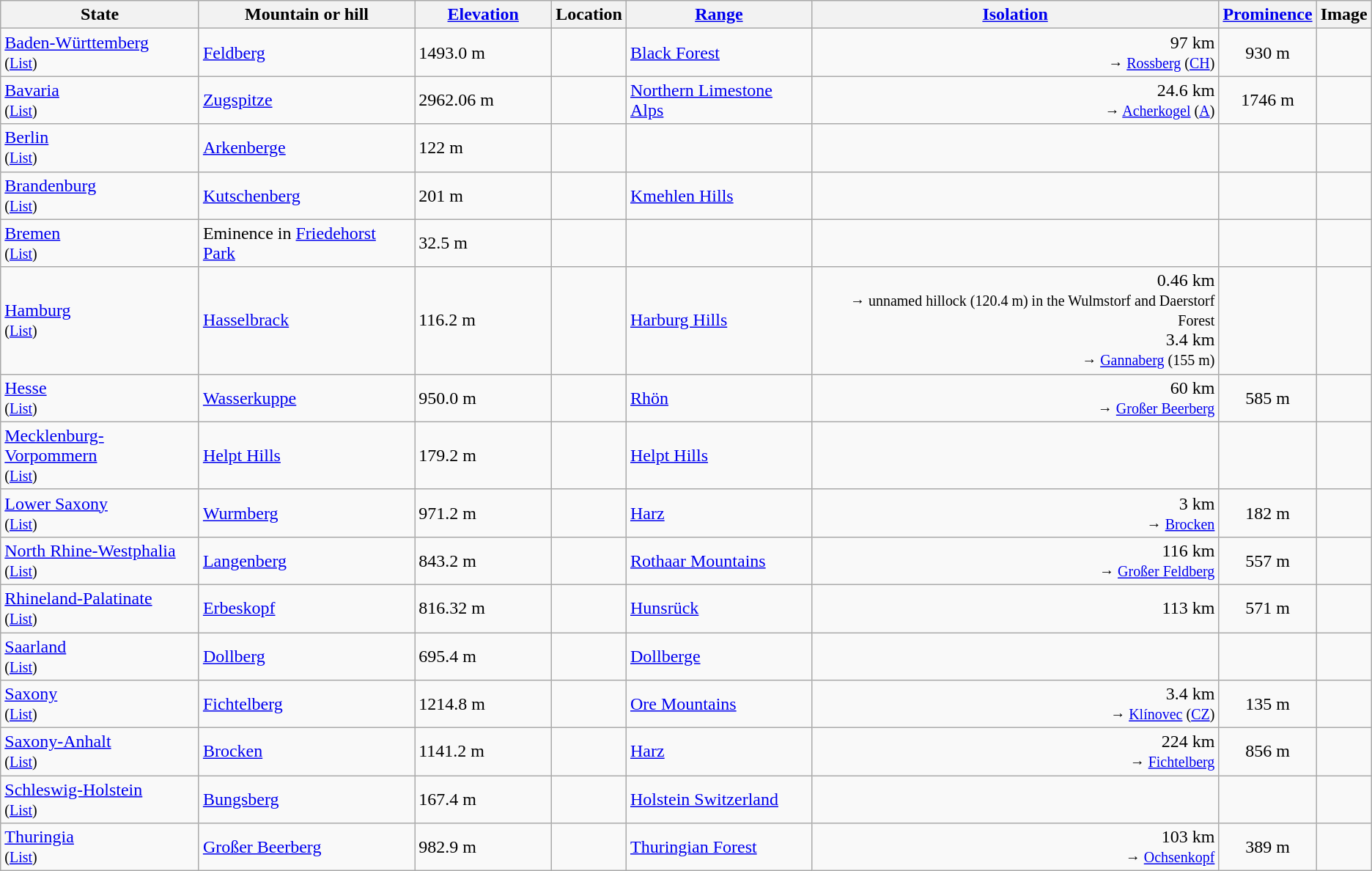<table class="wikitable sortable">
<tr>
<th>State</th>
<th>Mountain or hill</th>
<th width="10%"><a href='#'>Elevation</a></th>
<th class="unsortable">Location</th>
<th><a href='#'>Range</a></th>
<th><a href='#'>Isolation</a></th>
<th><a href='#'>Prominence</a></th>
<th class="unsortable">Image</th>
</tr>
<tr>
<td><a href='#'>Baden-Württemberg</a><br><small>(<a href='#'>List</a>)</small></td>
<td><a href='#'>Feldberg</a></td>
<td align="left">1493.0 m</td>
<td align="center"></td>
<td><a href='#'>Black Forest</a></td>
<td align="right">97 km<br><small>→ <a href='#'>Rossberg</a> (<a href='#'>CH</a>) </small></td>
<td align="center">930 m</td>
<td></td>
</tr>
<tr>
<td><a href='#'>Bavaria</a><br><small>(<a href='#'>List</a>)</small></td>
<td><a href='#'>Zugspitze</a></td>
<td align="left">2962.06 m</td>
<td align="center"></td>
<td><a href='#'>Northern Limestone Alps</a></td>
<td align="right">24.6 km<br><small>→ <a href='#'>Acherkogel</a> (<a href='#'>A</a>)</small></td>
<td align="center">1746 m</td>
<td></td>
</tr>
<tr>
<td><a href='#'>Berlin</a><br><small>(<a href='#'>List</a>)</small></td>
<td><a href='#'>Arkenberge</a></td>
<td align="left">122 m</td>
<td align="center"></td>
<td></td>
<td align="right"></td>
<td align="center"></td>
<td></td>
</tr>
<tr>
<td><a href='#'>Brandenburg</a><br><small>(<a href='#'>List</a>)</small></td>
<td><a href='#'>Kutschenberg</a></td>
<td align="left">201 m</td>
<td align="center"></td>
<td><a href='#'>Kmehlen Hills</a></td>
<td align="right"></td>
<td align="center"></td>
<td></td>
</tr>
<tr>
<td><a href='#'>Bremen</a><br><small>(<a href='#'>List</a>)</small></td>
<td>Eminence in <a href='#'>Friedehorst Park</a></td>
<td align="left">32.5 m</td>
<td align="center"></td>
<td></td>
<td align="right"></td>
<td align="center"></td>
<td></td>
</tr>
<tr>
<td><a href='#'>Hamburg</a><br><small>(<a href='#'>List</a>)</small></td>
<td><a href='#'>Hasselbrack</a></td>
<td align="left">116.2 m</td>
<td align="center"></td>
<td><a href='#'>Harburg Hills</a></td>
<td align="right">0.46 km<br><small>→ unnamed hillock (120.4 m) in the Wulmstorf and Daerstorf Forest</small><br>3.4 km<br><small>→ <a href='#'>Gannaberg</a> (155 m)</small></td>
<td align="center"></td>
<td></td>
</tr>
<tr>
<td><a href='#'>Hesse</a><br><small>(<a href='#'>List</a>)</small></td>
<td><a href='#'>Wasserkuppe</a></td>
<td align="left">950.0 m</td>
<td align="center"></td>
<td><a href='#'>Rhön</a></td>
<td align="right">60 km<br><small>→ <a href='#'>Großer Beerberg</a></small></td>
<td align="center">585 m</td>
<td></td>
</tr>
<tr>
<td><a href='#'>Mecklenburg-Vorpommern</a><br><small>(<a href='#'>List</a>)</small></td>
<td><a href='#'>Helpt Hills</a></td>
<td align="left">179.2 m</td>
<td align="center"></td>
<td><a href='#'>Helpt Hills</a></td>
<td align="right"></td>
<td align="center"></td>
<td></td>
</tr>
<tr>
<td><a href='#'>Lower Saxony</a><br><small>(<a href='#'>List</a>)</small></td>
<td><a href='#'>Wurmberg</a></td>
<td align="left">971.2 m</td>
<td align="center"></td>
<td><a href='#'>Harz</a></td>
<td align="right">3 km<br><small>→ <a href='#'>Brocken</a></small></td>
<td align="center">182 m</td>
<td></td>
</tr>
<tr>
<td><a href='#'>North Rhine-Westphalia</a><br><small>(<a href='#'>List</a>)</small></td>
<td><a href='#'>Langenberg</a></td>
<td align="left">843.2 m</td>
<td align="center"></td>
<td><a href='#'>Rothaar Mountains</a></td>
<td align="right">116 km<br><small>→ <a href='#'>Großer Feldberg</a></small></td>
<td align="center">557 m</td>
<td></td>
</tr>
<tr>
<td><a href='#'>Rhineland-Palatinate</a><br><small>(<a href='#'>List</a>)</small></td>
<td><a href='#'>Erbeskopf</a></td>
<td align="left">816.32 m</td>
<td align="center"></td>
<td><a href='#'>Hunsrück</a></td>
<td align="right">113 km</td>
<td align="center">571 m</td>
<td></td>
</tr>
<tr>
<td><a href='#'>Saarland</a><br><small>(<a href='#'>List</a>)</small></td>
<td><a href='#'>Dollberg</a></td>
<td align="left">695.4 m</td>
<td align="center"></td>
<td><a href='#'>Dollberge</a></td>
<td align="right"></td>
<td align="center"></td>
<td></td>
</tr>
<tr>
<td><a href='#'>Saxony</a><br><small>(<a href='#'>List</a>)</small></td>
<td><a href='#'>Fichtelberg</a></td>
<td align="left">1214.8 m</td>
<td align="center"></td>
<td><a href='#'>Ore Mountains</a></td>
<td align="right">3.4 km<br><small>→ <a href='#'>Klínovec</a> (<a href='#'>CZ</a>)</small></td>
<td align="center">135 m</td>
<td></td>
</tr>
<tr>
<td><a href='#'>Saxony-Anhalt</a><br><small>(<a href='#'>List</a>)</small></td>
<td><a href='#'>Brocken</a></td>
<td align="left">1141.2 m</td>
<td align="center"></td>
<td><a href='#'>Harz</a></td>
<td align="right">224 km<br><small>→ <a href='#'>Fichtelberg</a></small></td>
<td align="center">856 m</td>
<td></td>
</tr>
<tr>
<td><a href='#'>Schleswig-Holstein</a><br><small>(<a href='#'>List</a>)</small></td>
<td><a href='#'>Bungsberg</a></td>
<td align="left">167.4 m</td>
<td align="center"></td>
<td><a href='#'>Holstein Switzerland</a></td>
<td align="right"></td>
<td align="center"></td>
<td></td>
</tr>
<tr>
<td><a href='#'>Thuringia</a><br><small>(<a href='#'>List</a>)</small></td>
<td><a href='#'>Großer Beerberg</a></td>
<td align="left">982.9 m</td>
<td align="center"></td>
<td><a href='#'>Thuringian Forest</a></td>
<td align="right">103 km<br><small>→ <a href='#'>Ochsenkopf</a></small></td>
<td align="center">389 m</td>
<td></td>
</tr>
</table>
